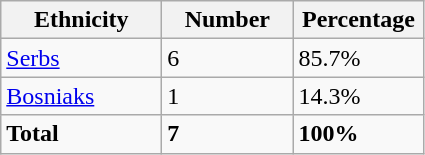<table class="wikitable">
<tr>
<th width="100px">Ethnicity</th>
<th width="80px">Number</th>
<th width="80px">Percentage</th>
</tr>
<tr>
<td><a href='#'>Serbs</a></td>
<td>6</td>
<td>85.7%</td>
</tr>
<tr>
<td><a href='#'>Bosniaks</a></td>
<td>1</td>
<td>14.3%</td>
</tr>
<tr>
<td><strong>Total</strong></td>
<td><strong>7</strong></td>
<td><strong>100%</strong></td>
</tr>
</table>
